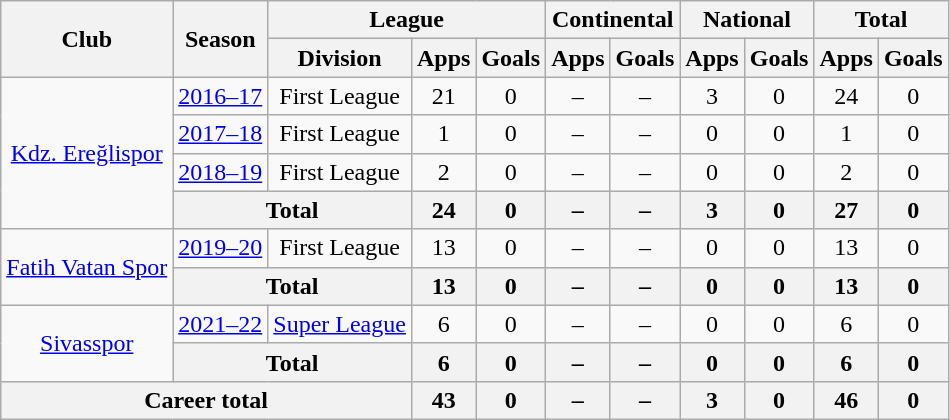<table class="wikitable" style="text-align: center;">
<tr>
<th rowspan=2>Club</th>
<th rowspan=2>Season</th>
<th colspan=3>League</th>
<th colspan=2>Continental</th>
<th colspan=2>National</th>
<th colspan=2>Total</th>
</tr>
<tr>
<th>Division</th>
<th>Apps</th>
<th>Goals</th>
<th>Apps</th>
<th>Goals</th>
<th>Apps</th>
<th>Goals</th>
<th>Apps</th>
<th>Goals</th>
</tr>
<tr>
<td rowspan=4><a href='#'>Kdz. Ereğlispor</a></td>
<td><a href='#'>2016–17</a></td>
<td>First League</td>
<td>21</td>
<td>0</td>
<td>–</td>
<td>–</td>
<td>3</td>
<td>0</td>
<td>24</td>
<td>0</td>
</tr>
<tr>
<td><a href='#'>2017–18</a></td>
<td>First League</td>
<td>1</td>
<td>0</td>
<td>–</td>
<td>–</td>
<td>0</td>
<td>0</td>
<td>1</td>
<td>0</td>
</tr>
<tr>
<td><a href='#'>2018–19</a></td>
<td>First League</td>
<td>2</td>
<td>0</td>
<td>–</td>
<td>–</td>
<td>0</td>
<td>0</td>
<td>2</td>
<td>0</td>
</tr>
<tr>
<th colspan=2>Total</th>
<th>24</th>
<th>0</th>
<th>–</th>
<th>–</th>
<th>3</th>
<th>0</th>
<th>27</th>
<th>0</th>
</tr>
<tr>
<td rowspan=2><a href='#'>Fatih Vatan Spor</a></td>
<td><a href='#'>2019–20</a></td>
<td>First League</td>
<td>13</td>
<td>0</td>
<td>–</td>
<td>–</td>
<td>0</td>
<td>0</td>
<td>13</td>
<td>0</td>
</tr>
<tr>
<th colspan=2>Total</th>
<th>13</th>
<th>0</th>
<th>–</th>
<th>–</th>
<th>0</th>
<th>0</th>
<th>13</th>
<th>0</th>
</tr>
<tr>
<td rowspan=2><a href='#'>Sivasspor</a></td>
<td><a href='#'>2021–22</a></td>
<td><a href='#'>Super League</a></td>
<td>6</td>
<td>0</td>
<td>–</td>
<td>–</td>
<td>0</td>
<td>0</td>
<td>6</td>
<td>0</td>
</tr>
<tr>
<th colspan=2>Total</th>
<th>6</th>
<th>0</th>
<th>–</th>
<th>–</th>
<th>0</th>
<th>0</th>
<th>6</th>
<th>0</th>
</tr>
<tr>
<th colspan=3>Career total</th>
<th>43</th>
<th>0</th>
<th>–</th>
<th>–</th>
<th>3</th>
<th>0</th>
<th>46</th>
<th>0</th>
</tr>
</table>
